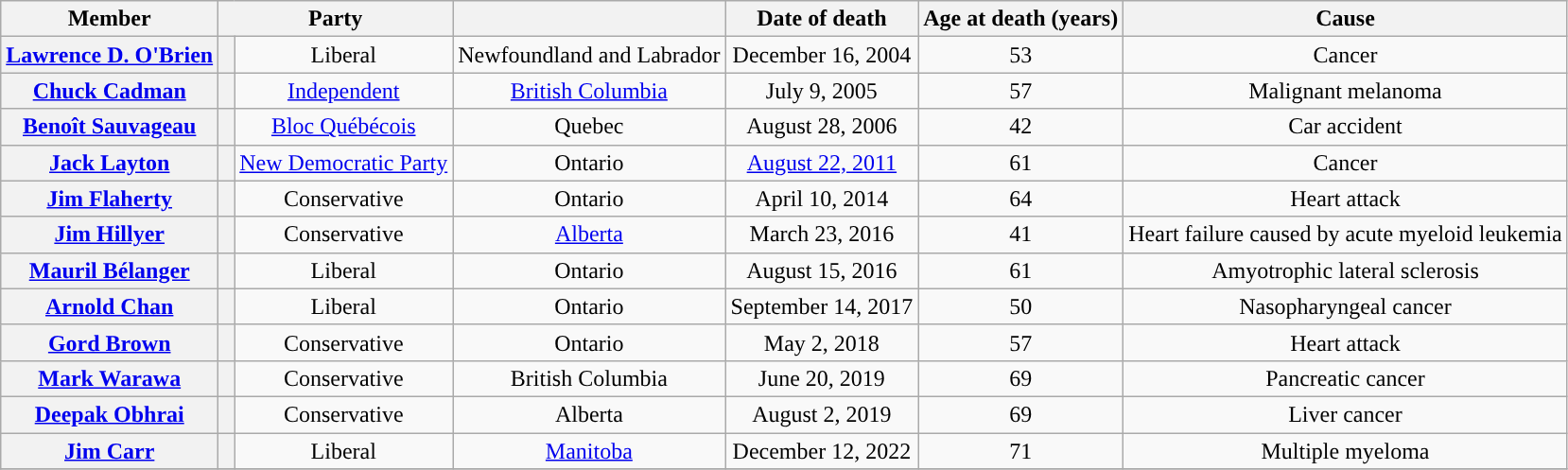<table class="wikitable sortable" style="text-align:center">
<tr>
<th>Member</th>
<th colspan=2>Party</th>
<th></th>
<th>Date of death</th>
<th>Age at death (years)</th>
<th>Cause</th>
</tr>
<tr>
<th><a href='#'>Lawrence D. O'Brien</a></th>
<th style="background:"> </th>
<td>Liberal</td>
<td>Newfoundland and Labrador<br></td>
<td nowrap>December 16, 2004</td>
<td nowrap>53</td>
<td>Cancer</td>
</tr>
<tr>
<th><a href='#'>Chuck Cadman</a></th>
<th style="background:"> </th>
<td><a href='#'>Independent</a></td>
<td><a href='#'>British Columbia</a><br></td>
<td nowrap>July 9, 2005</td>
<td nowrap>57</td>
<td>Malignant melanoma</td>
</tr>
<tr>
<th><a href='#'>Benoît Sauvageau</a></th>
<th style="background:"> </th>
<td><a href='#'>Bloc Québécois</a></td>
<td>Quebec<br></td>
<td nowrap>August 28, 2006</td>
<td nowrap>42</td>
<td>Car accident</td>
</tr>
<tr>
<th><a href='#'>Jack Layton</a></th>
<th style="background:"> </th>
<td><a href='#'>New Democratic Party</a></td>
<td>Ontario<br></td>
<td nowrap><a href='#'>August 22, 2011</a></td>
<td nowrap>61</td>
<td>Cancer</td>
</tr>
<tr>
<th><a href='#'>Jim Flaherty</a></th>
<th style="background:"> </th>
<td>Conservative</td>
<td>Ontario <br></td>
<td nowrap>April 10, 2014</td>
<td nowrap>64</td>
<td>Heart attack</td>
</tr>
<tr>
<th><a href='#'>Jim Hillyer</a></th>
<th style="background:"> </th>
<td>Conservative</td>
<td><a href='#'>Alberta</a> <br></td>
<td nowrap>March 23, 2016</td>
<td nowrap>41</td>
<td>Heart failure caused by acute myeloid leukemia</td>
</tr>
<tr>
<th><a href='#'>Mauril Bélanger</a></th>
<th style="background:"> </th>
<td>Liberal</td>
<td>Ontario <br></td>
<td nowrap>August 15, 2016</td>
<td nowrap>61</td>
<td>Amyotrophic lateral sclerosis</td>
</tr>
<tr>
<th><a href='#'>Arnold Chan</a></th>
<th style="background:"> </th>
<td>Liberal</td>
<td>Ontario <br></td>
<td nowrap>September 14, 2017</td>
<td nowrap>50</td>
<td>Nasopharyngeal cancer</td>
</tr>
<tr>
<th><a href='#'>Gord Brown</a></th>
<th style="background:"> </th>
<td>Conservative</td>
<td>Ontario <br></td>
<td nowrap>May 2, 2018</td>
<td nowrap>57</td>
<td>Heart attack</td>
</tr>
<tr>
<th><a href='#'>Mark Warawa</a></th>
<th style="background:"> </th>
<td>Conservative</td>
<td>British Columbia<br></td>
<td nowrap>June 20, 2019</td>
<td nowrap>69</td>
<td>Pancreatic cancer</td>
</tr>
<tr>
<th><a href='#'>Deepak Obhrai</a></th>
<th style="background:"> </th>
<td>Conservative</td>
<td>Alberta <br></td>
<td nowrap>August 2, 2019</td>
<td nowrap>69</td>
<td>Liver cancer</td>
</tr>
<tr>
<th><a href='#'>Jim Carr</a></th>
<th style="background:"> </th>
<td>Liberal</td>
<td><a href='#'>Manitoba</a><br></td>
<td nowrap>December 12, 2022</td>
<td nowrap>71</td>
<td>Multiple myeloma</td>
</tr>
<tr>
</tr>
</table>
